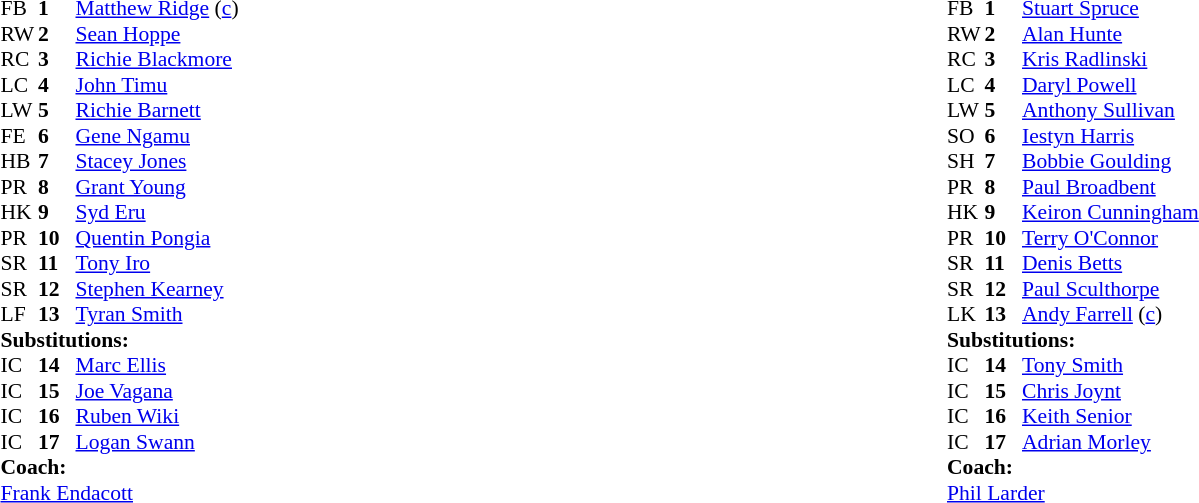<table width="100%">
<tr>
<td valign="top" width="50%"><br><table style="font-size: 90%" cellspacing="0" cellpadding="0">
<tr>
<th width="25"></th>
<th width="25"></th>
</tr>
<tr>
<td>FB</td>
<td><strong>1</strong></td>
<td><a href='#'>Matthew Ridge</a> (<a href='#'>c</a>)</td>
</tr>
<tr>
<td>RW</td>
<td><strong>2</strong></td>
<td><a href='#'>Sean Hoppe</a></td>
</tr>
<tr>
<td>RC</td>
<td><strong>3</strong></td>
<td><a href='#'>Richie Blackmore</a></td>
</tr>
<tr>
<td>LC</td>
<td><strong>4</strong></td>
<td><a href='#'>John Timu</a></td>
</tr>
<tr>
<td>LW</td>
<td><strong>5</strong></td>
<td><a href='#'>Richie Barnett</a></td>
</tr>
<tr>
<td>FE</td>
<td><strong>6</strong></td>
<td><a href='#'>Gene Ngamu</a></td>
</tr>
<tr>
<td>HB</td>
<td><strong>7</strong></td>
<td><a href='#'>Stacey Jones</a></td>
</tr>
<tr>
<td>PR</td>
<td><strong>8</strong></td>
<td><a href='#'>Grant Young</a></td>
</tr>
<tr>
<td>HK</td>
<td><strong>9</strong></td>
<td><a href='#'>Syd Eru</a></td>
</tr>
<tr>
<td>PR</td>
<td><strong>10</strong></td>
<td><a href='#'>Quentin Pongia</a></td>
</tr>
<tr>
<td>SR</td>
<td><strong>11</strong></td>
<td><a href='#'>Tony Iro</a></td>
</tr>
<tr>
<td>SR</td>
<td><strong>12</strong></td>
<td><a href='#'>Stephen Kearney</a></td>
</tr>
<tr>
<td>LF</td>
<td><strong>13</strong></td>
<td><a href='#'>Tyran Smith</a></td>
</tr>
<tr>
<td colspan=3><strong>Substitutions:</strong></td>
</tr>
<tr>
<td>IC</td>
<td><strong>14</strong></td>
<td><a href='#'>Marc Ellis</a></td>
</tr>
<tr>
<td>IC</td>
<td><strong>15</strong></td>
<td><a href='#'>Joe Vagana</a></td>
</tr>
<tr>
<td>IC</td>
<td><strong>16</strong></td>
<td><a href='#'>Ruben Wiki</a></td>
</tr>
<tr>
<td>IC</td>
<td><strong>17</strong></td>
<td><a href='#'>Logan Swann</a></td>
</tr>
<tr>
<td colspan=3><strong>Coach:</strong></td>
</tr>
<tr>
<td colspan="4"> <a href='#'>Frank Endacott</a></td>
</tr>
</table>
</td>
<td valign="top" width="50%"><br><table style="font-size: 90%" cellspacing="0" cellpadding="0">
<tr>
<th width="25"></th>
<th width="25"></th>
</tr>
<tr>
<td>FB</td>
<td><strong>1</strong></td>
<td><a href='#'>Stuart Spruce</a></td>
</tr>
<tr>
<td>RW</td>
<td><strong>2</strong></td>
<td><a href='#'>Alan Hunte</a></td>
</tr>
<tr>
<td>RC</td>
<td><strong>3</strong></td>
<td><a href='#'>Kris Radlinski</a></td>
</tr>
<tr>
<td>LC</td>
<td><strong>4</strong></td>
<td><a href='#'>Daryl Powell</a></td>
</tr>
<tr>
<td>LW</td>
<td><strong>5</strong></td>
<td><a href='#'>Anthony Sullivan</a></td>
</tr>
<tr>
<td>SO</td>
<td><strong>6</strong></td>
<td><a href='#'>Iestyn Harris</a></td>
</tr>
<tr>
<td>SH</td>
<td><strong>7</strong></td>
<td><a href='#'>Bobbie Goulding</a></td>
</tr>
<tr>
<td>PR</td>
<td><strong>8</strong></td>
<td><a href='#'>Paul Broadbent</a></td>
</tr>
<tr>
<td>HK</td>
<td><strong>9</strong></td>
<td><a href='#'>Keiron Cunningham</a></td>
</tr>
<tr>
<td>PR</td>
<td><strong>10</strong></td>
<td><a href='#'>Terry O'Connor</a></td>
</tr>
<tr>
<td>SR</td>
<td><strong>11</strong></td>
<td><a href='#'>Denis Betts</a></td>
</tr>
<tr>
<td>SR</td>
<td><strong>12</strong></td>
<td><a href='#'>Paul Sculthorpe</a></td>
</tr>
<tr>
<td>LK</td>
<td><strong>13</strong></td>
<td><a href='#'>Andy Farrell</a> (<a href='#'>c</a>)</td>
</tr>
<tr>
<td colspan=3><strong>Substitutions:</strong></td>
</tr>
<tr>
<td>IC</td>
<td><strong>14</strong></td>
<td><a href='#'>Tony Smith</a></td>
</tr>
<tr>
<td>IC</td>
<td><strong>15</strong></td>
<td><a href='#'>Chris Joynt</a></td>
</tr>
<tr>
<td>IC</td>
<td><strong>16</strong></td>
<td><a href='#'>Keith Senior</a></td>
</tr>
<tr>
<td>IC</td>
<td><strong>17</strong></td>
<td><a href='#'>Adrian Morley</a></td>
</tr>
<tr>
<td colspan=3><strong>Coach:</strong></td>
</tr>
<tr>
<td colspan="4"> <a href='#'>Phil Larder</a></td>
</tr>
</table>
</td>
</tr>
</table>
